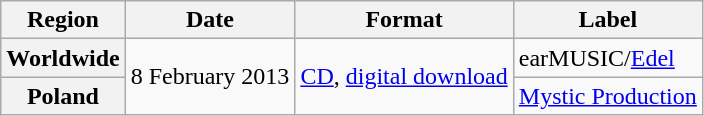<table class="wikitable plainrowheaders">
<tr>
<th scope="col">Region</th>
<th scope="col">Date</th>
<th scope="col">Format</th>
<th scope="col">Label</th>
</tr>
<tr>
<th scope="row">Worldwide</th>
<td rowspan="2">8 February 2013</td>
<td rowspan="2"><a href='#'>CD</a>, <a href='#'>digital download</a></td>
<td>earMUSIC/<a href='#'>Edel</a></td>
</tr>
<tr>
<th scope="row">Poland</th>
<td><a href='#'>Mystic Production</a></td>
</tr>
</table>
